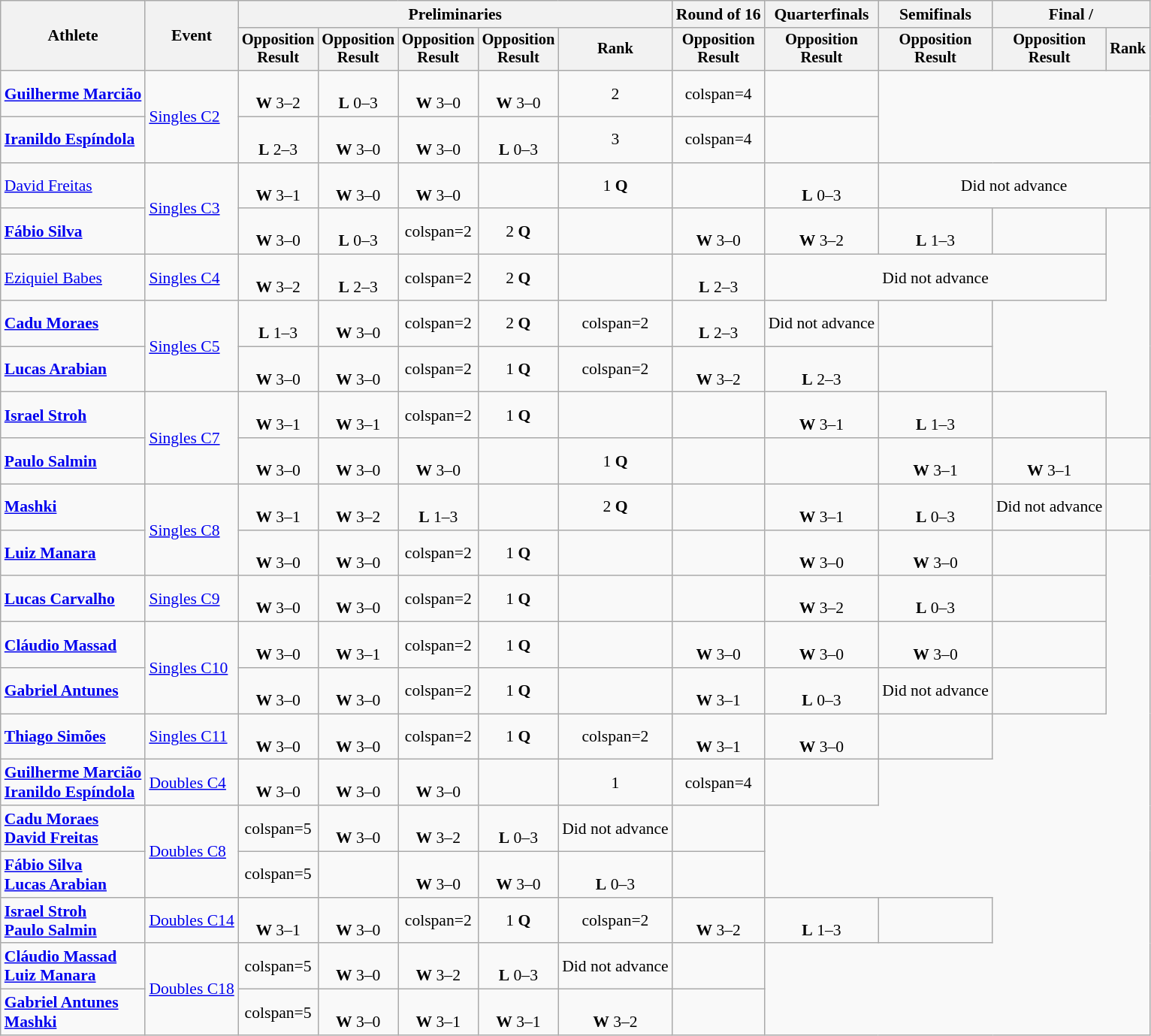<table class=wikitable style="font-size:90%">
<tr>
<th rowspan="2">Athlete</th>
<th rowspan="2">Event</th>
<th colspan="5">Preliminaries</th>
<th>Round of 16</th>
<th>Quarterfinals</th>
<th>Semifinals</th>
<th colspan="2">Final / </th>
</tr>
<tr style="font-size:95%">
<th>Opposition<br>Result</th>
<th>Opposition<br>Result</th>
<th>Opposition<br>Result</th>
<th>Opposition<br>Result</th>
<th>Rank</th>
<th>Opposition<br>Result</th>
<th>Opposition<br>Result</th>
<th>Opposition<br>Result</th>
<th>Opposition<br>Result</th>
<th>Rank</th>
</tr>
<tr align=center>
<td align=left><strong><a href='#'>Guilherme Marcião</a></strong></td>
<td align=left rowspan=2><a href='#'>Singles C2</a></td>
<td><br><strong>W</strong> 3–2</td>
<td><br><strong>L</strong> 0–3</td>
<td><br><strong>W</strong> 3–0</td>
<td><br><strong>W</strong> 3–0</td>
<td>2</td>
<td>colspan=4 </td>
<td></td>
</tr>
<tr align=center>
<td align=left><strong><a href='#'>Iranildo Espíndola</a></strong></td>
<td><br><strong>L</strong> 2–3</td>
<td><br><strong>W</strong> 3–0</td>
<td><br><strong>W</strong> 3–0</td>
<td><br><strong>L</strong> 0–3</td>
<td>3</td>
<td>colspan=4 </td>
<td></td>
</tr>
<tr align=center>
<td align=left><a href='#'>David Freitas</a></td>
<td align=left rowspan=2><a href='#'>Singles C3</a></td>
<td><br><strong>W</strong> 3–1</td>
<td><br><strong>W</strong> 3–0</td>
<td><br><strong>W</strong> 3–0</td>
<td></td>
<td>1 <strong>Q</strong></td>
<td></td>
<td><br><strong>L</strong> 0–3</td>
<td colspan=3>Did not advance</td>
</tr>
<tr align=center>
<td align=left><strong><a href='#'>Fábio Silva</a></strong></td>
<td><br><strong>W</strong> 3–0</td>
<td><br><strong>L</strong> 0–3</td>
<td>colspan=2 </td>
<td>2 <strong>Q</strong></td>
<td></td>
<td><br><strong>W</strong> 3–0</td>
<td><br><strong>W</strong> 3–2</td>
<td><br><strong>L</strong> 1–3</td>
<td></td>
</tr>
<tr align=center>
<td align=left><a href='#'>Eziquiel Babes</a></td>
<td align=left><a href='#'>Singles C4</a></td>
<td><br><strong>W</strong> 3–2</td>
<td><br><strong>L</strong> 2–3</td>
<td>colspan=2 </td>
<td>2 <strong>Q</strong></td>
<td></td>
<td><br><strong>L</strong> 2–3</td>
<td colspan=3>Did not advance</td>
</tr>
<tr align=center>
<td align=left><strong><a href='#'>Cadu Moraes</a></strong></td>
<td align=left rowspan=2><a href='#'>Singles C5</a></td>
<td><br><strong>L</strong> 1–3</td>
<td><br><strong>W</strong> 3–0</td>
<td>colspan=2 </td>
<td>2 <strong>Q</strong></td>
<td>colspan=2 </td>
<td><br><strong>L</strong> 2–3</td>
<td>Did not advance</td>
<td></td>
</tr>
<tr align=center>
<td align=left><strong><a href='#'>Lucas Arabian</a></strong></td>
<td><br><strong>W</strong> 3–0</td>
<td><br><strong>W</strong> 3–0</td>
<td>colspan=2 </td>
<td>1 <strong>Q</strong></td>
<td>colspan=2 </td>
<td><br><strong>W</strong> 3–2</td>
<td><br><strong>L</strong> 2–3</td>
<td></td>
</tr>
<tr align=center>
<td align=left><strong><a href='#'>Israel Stroh</a></strong></td>
<td align=left rowspan=2><a href='#'>Singles C7</a></td>
<td><br><strong>W</strong> 3–1</td>
<td><br><strong>W</strong> 3–1</td>
<td>colspan=2 </td>
<td>1 <strong>Q</strong></td>
<td></td>
<td></td>
<td><br><strong>W</strong> 3–1</td>
<td><br><strong>L</strong> 1–3</td>
<td></td>
</tr>
<tr align=center>
<td align=left><strong><a href='#'>Paulo Salmin</a></strong></td>
<td><br><strong>W</strong> 3–0</td>
<td><br><strong>W</strong> 3–0</td>
<td><br><strong>W</strong> 3–0</td>
<td></td>
<td>1 <strong>Q</strong></td>
<td></td>
<td></td>
<td><br><strong>W</strong> 3–1</td>
<td><br><strong>W</strong> 3–1</td>
<td></td>
</tr>
<tr align=center>
<td align=left><strong><a href='#'> Mashki</a></strong></td>
<td align=left rowspan=2><a href='#'>Singles C8</a></td>
<td><br><strong>W</strong> 3–1</td>
<td><br><strong>W</strong> 3–2</td>
<td><br><strong>L</strong> 1–3</td>
<td></td>
<td>2 <strong>Q</strong></td>
<td></td>
<td><br><strong>W</strong> 3–1</td>
<td><br><strong>L</strong> 0–3</td>
<td>Did not advance</td>
<td></td>
</tr>
<tr align=center>
<td align=left><strong><a href='#'>Luiz Manara</a></strong></td>
<td><br><strong>W</strong> 3–0</td>
<td><br><strong>W</strong> 3–0</td>
<td>colspan=2 </td>
<td>1 <strong>Q</strong></td>
<td></td>
<td></td>
<td><br><strong>W</strong> 3–0</td>
<td><br><strong>W</strong> 3–0</td>
<td></td>
</tr>
<tr align=center>
<td align=left><strong><a href='#'>Lucas Carvalho</a></strong></td>
<td align=left><a href='#'>Singles C9</a></td>
<td><br><strong>W</strong> 3–0</td>
<td><br><strong>W</strong> 3–0</td>
<td>colspan=2 </td>
<td>1 <strong>Q</strong></td>
<td></td>
<td></td>
<td><br><strong>W</strong> 3–2</td>
<td><br><strong>L</strong> 0–3</td>
<td></td>
</tr>
<tr align=center>
<td align=left><strong><a href='#'>Cláudio Massad</a></strong></td>
<td align=left rowspan=2><a href='#'>Singles C10</a></td>
<td><br><strong>W</strong> 3–0</td>
<td><br><strong>W</strong> 3–1</td>
<td>colspan=2 </td>
<td>1 <strong>Q</strong></td>
<td></td>
<td><br><strong>W</strong> 3–0</td>
<td><br><strong>W</strong> 3–0</td>
<td><br><strong>W</strong> 3–0</td>
<td></td>
</tr>
<tr align=center>
<td align=left><strong><a href='#'>Gabriel Antunes</a></strong></td>
<td><br><strong>W</strong> 3–0</td>
<td><br><strong>W</strong> 3–0</td>
<td>colspan=2 </td>
<td>1 <strong>Q</strong></td>
<td></td>
<td><br><strong>W</strong> 3–1</td>
<td><br><strong>L</strong> 0–3</td>
<td>Did not advance</td>
<td></td>
</tr>
<tr align=center>
<td align=left><strong><a href='#'>Thiago Simões</a></strong></td>
<td align=left><a href='#'>Singles C11</a></td>
<td><br><strong>W</strong> 3–0</td>
<td><br><strong>W</strong> 3–0</td>
<td>colspan=2 </td>
<td>1 <strong>Q</strong></td>
<td>colspan=2 </td>
<td><br><strong>W</strong> 3–1</td>
<td><br><strong>W</strong> 3–0</td>
<td></td>
</tr>
<tr align=center>
<td align=left><strong><a href='#'>Guilherme Marcião</a><br><a href='#'>Iranildo Espíndola</a></strong></td>
<td align=left><a href='#'>Doubles C4</a></td>
<td><br><strong>W</strong> 3–0</td>
<td><br><strong>W</strong> 3–0</td>
<td><br><strong>W</strong> 3–0</td>
<td></td>
<td>1</td>
<td>colspan=4 </td>
<td></td>
</tr>
<tr align=center>
<td align=left><strong><a href='#'>Cadu Moraes</a><br><a href='#'>David Freitas</a></strong></td>
<td align=left rowspan=2><a href='#'>Doubles C8</a></td>
<td>colspan=5 </td>
<td><br><strong>W</strong> 3–0</td>
<td><br><strong>W</strong> 3–2</td>
<td><br><strong>L</strong> 0–3</td>
<td>Did not advance</td>
<td></td>
</tr>
<tr align=center>
<td align=left><strong><a href='#'>Fábio Silva</a><br><a href='#'>Lucas Arabian</a></strong></td>
<td>colspan=5 </td>
<td></td>
<td><br><strong>W</strong> 3–0</td>
<td><br><strong>W</strong> 3–0</td>
<td><br><strong>L</strong> 0–3</td>
<td></td>
</tr>
<tr align=center>
<td align=left><strong><a href='#'>Israel Stroh</a><br><a href='#'>Paulo Salmin</a></strong></td>
<td align=left><a href='#'>Doubles C14</a></td>
<td><br><strong>W</strong> 3–1</td>
<td><br><strong>W</strong> 3–0</td>
<td>colspan=2 </td>
<td>1 <strong>Q</strong></td>
<td>colspan=2 </td>
<td><br><strong>W</strong> 3–2</td>
<td><br><strong>L</strong> 1–3</td>
<td></td>
</tr>
<tr align=center>
<td align=left><strong><a href='#'>Cláudio Massad</a><br><a href='#'>Luiz Manara</a></strong></td>
<td align=left rowspan=2><a href='#'>Doubles C18</a></td>
<td>colspan=5 </td>
<td><br><strong>W</strong> 3–0</td>
<td><br><strong>W</strong> 3–2</td>
<td><br><strong>L</strong> 0–3</td>
<td>Did not advance</td>
<td></td>
</tr>
<tr align=center>
<td align=left><strong><a href='#'>Gabriel Antunes</a><br><a href='#'> Mashki</a></strong></td>
<td>colspan=5 </td>
<td><br><strong>W</strong> 3–0</td>
<td><br><strong>W</strong> 3–1</td>
<td><br><strong>W</strong> 3–1</td>
<td><br><strong>W</strong> 3–2</td>
<td></td>
</tr>
</table>
